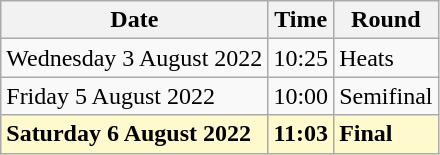<table class="wikitable">
<tr>
<th>Date</th>
<th>Time</th>
<th>Round</th>
</tr>
<tr>
<td>Wednesday 3 August 2022</td>
<td>10:25</td>
<td>Heats</td>
</tr>
<tr>
<td>Friday 5 August 2022</td>
<td>10:00</td>
<td>Semifinal</td>
</tr>
<tr>
<td style=background:lemonchiffon><strong>Saturday 6 August 2022</strong></td>
<td style=background:lemonchiffon><strong>11:03</strong></td>
<td style=background:lemonchiffon><strong>Final</strong></td>
</tr>
</table>
